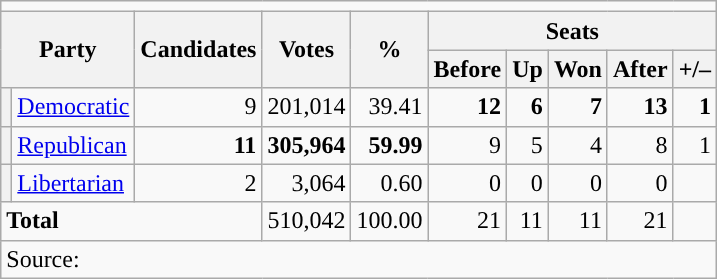<table class="wikitable">
<tr>
<td colspan=15 align=center></td>
</tr>
<tr>
<th rowspan="2" colspan="2">Party</th>
<th rowspan="2">Candidates</th>
<th rowspan="2">Votes</th>
<th rowspan="2">%</th>
<th colspan="5">Seats</th>
</tr>
<tr>
<th>Before</th>
<th>Up</th>
<th>Won</th>
<th>After</th>
<th>+/–</th>
</tr>
<tr>
<th style="background-color:"></th>
<td><a href='#'>Democratic</a></td>
<td align="right">9</td>
<td align="right">201,014</td>
<td align="right">39.41</td>
<td align="right"><strong>12</strong></td>
<td align="right"><strong>6</strong></td>
<td align="right"><strong>7</strong></td>
<td align="right"><strong>13</strong></td>
<td align="right"><strong>1</strong></td>
</tr>
<tr>
<th style="background-color:"></th>
<td><a href='#'>Republican</a></td>
<td align="right"><strong>11</strong></td>
<td align="right"><strong>305,964</strong></td>
<td align="right"><strong>59.99</strong></td>
<td align="right">9</td>
<td align="right">5</td>
<td align="right">4</td>
<td align="right">8</td>
<td align="right">1</td>
</tr>
<tr>
<th style="background-color:"></th>
<td><a href='#'>Libertarian</a></td>
<td align="right">2</td>
<td align="right">3,064</td>
<td align="right">0.60</td>
<td align="right">0</td>
<td align="right">0</td>
<td align="right">0</td>
<td align="right">0</td>
<td align="right"></td>
</tr>
<tr>
<td colspan="3" align="left"><strong>Total</strong></td>
<td align="right">510,042</td>
<td align="right">100.00</td>
<td align="right">21</td>
<td align="right">11</td>
<td align="right">11</td>
<td align="right">21</td>
<td align="right"></td>
</tr>
<tr>
<td colspan="10">Source:</td>
</tr>
</table>
